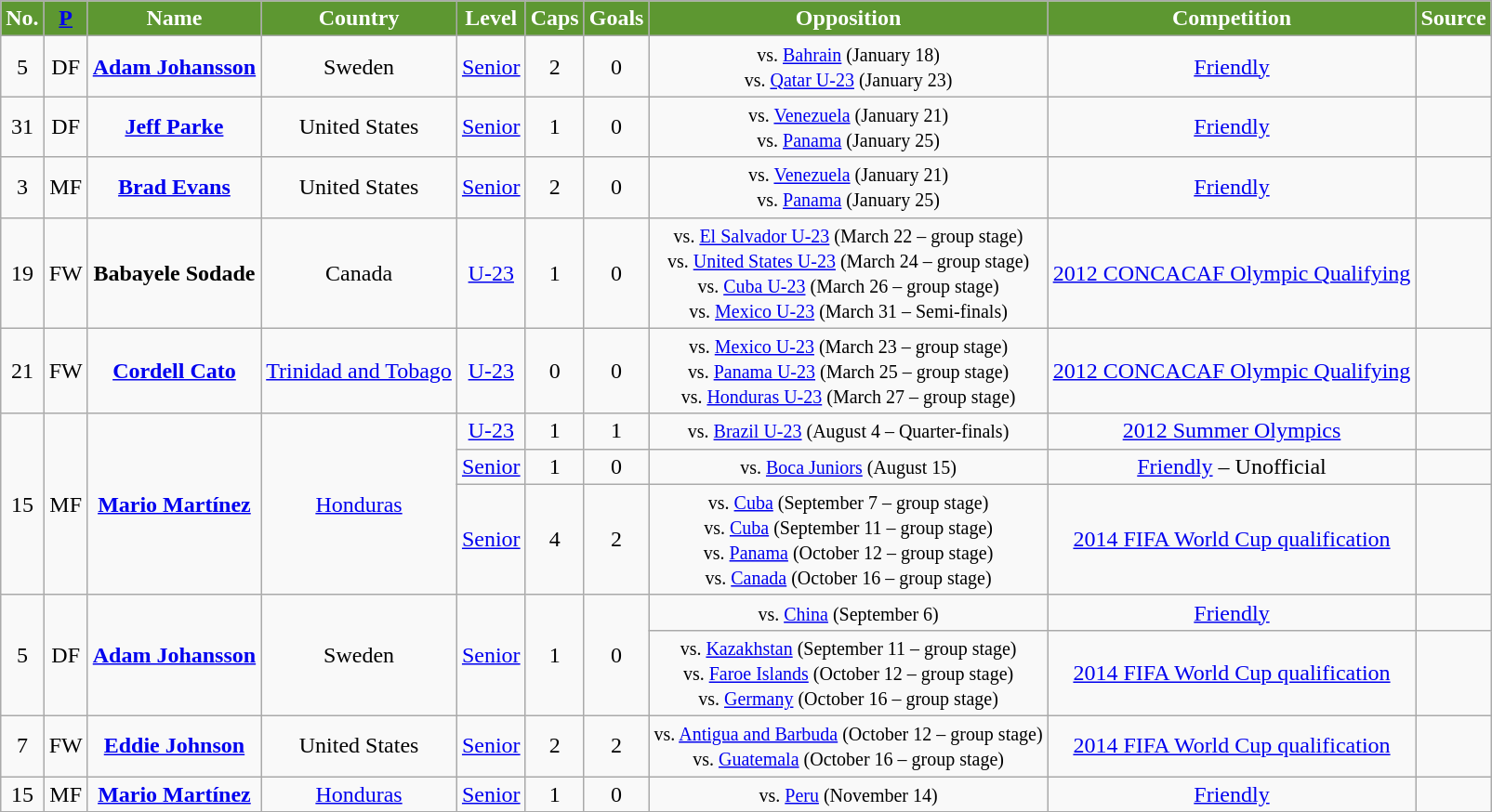<table class="wikitable" style="text-align: center;">
<tr>
<th style="background:#5d9731; color:white; text-align:center;"><strong>No.</strong></th>
<th style="background:#5d9731; color:white; text-align:center;"><strong><a href='#'>P</a></strong></th>
<th style="background:#5d9731; color:white; text-align:center;"><strong>Name</strong></th>
<th style="background:#5d9731; color:white; text-align:center;"><strong>Country</strong></th>
<th style="background:#5d9731; color:white; text-align:center;"><strong>Level</strong></th>
<th style="background:#5d9731; color:white; text-align:center;"><strong>Caps</strong></th>
<th style="background:#5d9731; color:white; text-align:center;"><strong>Goals</strong></th>
<th style="background:#5d9731; color:white; text-align:center;"><strong>Opposition</strong></th>
<th style="background:#5d9731; color:white; text-align:center;"><strong>Competition</strong></th>
<th style="background:#5d9731; color:white; text-align:center;"><strong>Source</strong></th>
</tr>
<tr>
<td>5</td>
<td>DF</td>
<td><strong><a href='#'>Adam Johansson</a></strong></td>
<td>Sweden</td>
<td><a href='#'>Senior</a></td>
<td>2</td>
<td>0</td>
<td><small>vs. <a href='#'>Bahrain</a> (January 18)<br>vs. <a href='#'>Qatar U-23</a> (January 23)</small></td>
<td><a href='#'>Friendly</a></td>
<td></td>
</tr>
<tr>
<td>31</td>
<td>DF</td>
<td><strong><a href='#'>Jeff Parke</a></strong></td>
<td>United States</td>
<td><a href='#'>Senior</a></td>
<td>1</td>
<td>0</td>
<td><small>vs. <a href='#'>Venezuela</a> (January 21)<br>vs. <a href='#'>Panama</a> (January 25)</small></td>
<td><a href='#'>Friendly</a></td>
<td></td>
</tr>
<tr>
<td>3</td>
<td>MF</td>
<td><strong><a href='#'>Brad Evans</a></strong></td>
<td>United States</td>
<td><a href='#'>Senior</a></td>
<td>2</td>
<td>0</td>
<td><small>vs. <a href='#'>Venezuela</a> (January 21)<br>vs. <a href='#'>Panama</a> (January 25)</small></td>
<td><a href='#'>Friendly</a></td>
<td></td>
</tr>
<tr>
<td>19</td>
<td>FW</td>
<td><strong>Babayele Sodade</strong></td>
<td>Canada</td>
<td><a href='#'>U-23</a></td>
<td>1</td>
<td>0</td>
<td><small>vs. <a href='#'>El Salvador U-23</a> (March 22 – group stage)<br>vs. <a href='#'>United States U-23</a> (March 24 – group stage)<br>vs. <a href='#'>Cuba U-23</a> (March 26 – group stage) <br>vs. <a href='#'>Mexico U-23</a> (March 31 – Semi-finals)</small></td>
<td><a href='#'>2012 CONCACAF Olympic Qualifying</a></td>
<td></td>
</tr>
<tr>
<td>21</td>
<td>FW</td>
<td><strong><a href='#'>Cordell Cato</a></strong></td>
<td><a href='#'>Trinidad and Tobago</a></td>
<td><a href='#'>U-23</a></td>
<td>0</td>
<td>0</td>
<td><small>vs. <a href='#'>Mexico U-23</a> (March 23 – group stage)<br>vs. <a href='#'>Panama U-23</a> (March 25 – group stage)<br>vs. <a href='#'>Honduras U-23</a> (March 27 – group stage)</small></td>
<td><a href='#'>2012 CONCACAF Olympic Qualifying</a></td>
<td></td>
</tr>
<tr>
<td rowspan=3>15</td>
<td rowspan=3>MF</td>
<td rowspan=3><strong><a href='#'>Mario Martínez</a></strong></td>
<td rowspan=3><a href='#'>Honduras</a></td>
<td><a href='#'>U-23</a></td>
<td>1</td>
<td>1</td>
<td><small>vs. <a href='#'>Brazil U-23</a>  (August 4 – Quarter-finals)</small></td>
<td><a href='#'>2012 Summer Olympics</a></td>
<td></td>
</tr>
<tr>
<td><a href='#'>Senior</a></td>
<td>1</td>
<td>0</td>
<td><small>vs. <a href='#'>Boca Juniors</a> (August 15)</small></td>
<td><a href='#'>Friendly</a> – Unofficial</td>
<td></td>
</tr>
<tr>
<td><a href='#'>Senior</a></td>
<td>4</td>
<td>2</td>
<td><small>vs. <a href='#'>Cuba</a> (September 7 – group stage)<br>vs. <a href='#'>Cuba</a> (September 11 – group stage)<br>vs. <a href='#'>Panama</a> (October 12 – group stage)<br>vs. <a href='#'>Canada</a>   (October 16 – group stage)</small></td>
<td><a href='#'>2014 FIFA World Cup qualification</a></td>
<td></td>
</tr>
<tr>
<td rowspan=2>5</td>
<td rowspan=2>DF</td>
<td rowspan=2><strong><a href='#'>Adam Johansson</a></strong></td>
<td rowspan=2>Sweden</td>
<td rowspan=2><a href='#'>Senior</a></td>
<td rowspan=2>1</td>
<td rowspan=2>0</td>
<td><small>vs. <a href='#'>China</a> (September 6)</small></td>
<td><a href='#'>Friendly</a></td>
<td></td>
</tr>
<tr>
<td><small>vs. <a href='#'>Kazakhstan</a> (September 11 – group stage)<br>vs. <a href='#'>Faroe Islands</a> (October 12 – group stage)<br>vs. <a href='#'>Germany</a> (October 16 – group stage)</small></td>
<td><a href='#'>2014 FIFA World Cup qualification</a></td>
<td></td>
</tr>
<tr>
<td>7</td>
<td>FW</td>
<td><strong><a href='#'>Eddie Johnson</a></strong></td>
<td>United States</td>
<td><a href='#'>Senior</a></td>
<td>2</td>
<td>2</td>
<td><small>vs. <a href='#'>Antigua and Barbuda</a>   (October 12 – group stage)<br>vs. <a href='#'>Guatemala</a> (October 16 – group stage)</small></td>
<td><a href='#'>2014 FIFA World Cup qualification</a></td>
<td></td>
</tr>
<tr>
<td>15</td>
<td>MF</td>
<td><strong><a href='#'>Mario Martínez</a></strong></td>
<td><a href='#'>Honduras</a></td>
<td><a href='#'>Senior</a></td>
<td>1</td>
<td>0</td>
<td><small>vs. <a href='#'>Peru</a> (November 14)</small></td>
<td><a href='#'>Friendly</a></td>
<td></td>
</tr>
<tr>
</tr>
</table>
